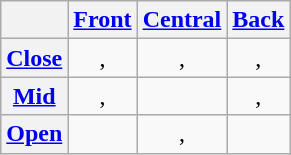<table class="wikitable" style="text-align:center">
<tr>
<th></th>
<th><a href='#'>Front</a></th>
<th><a href='#'>Central</a></th>
<th><a href='#'>Back</a></th>
</tr>
<tr>
<th><a href='#'>Close</a></th>
<td>, </td>
<td>, </td>
<td>, </td>
</tr>
<tr>
<th><a href='#'>Mid</a></th>
<td>, </td>
<td></td>
<td>, </td>
</tr>
<tr>
<th><a href='#'>Open</a></th>
<td></td>
<td>, </td>
<td></td>
</tr>
</table>
